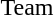<table>
<tr>
<td>Team</td>
<td></td>
<td></td>
<td></td>
</tr>
</table>
